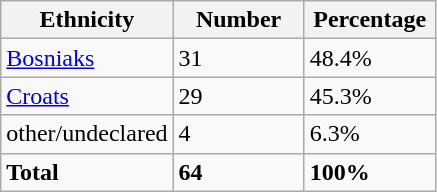<table class="wikitable">
<tr>
<th width="100px">Ethnicity</th>
<th width="80px">Number</th>
<th width="80px">Percentage</th>
</tr>
<tr>
<td><a href='#'>Bosniaks</a></td>
<td>31</td>
<td>48.4%</td>
</tr>
<tr>
<td><a href='#'>Croats</a></td>
<td>29</td>
<td>45.3%</td>
</tr>
<tr>
<td>other/undeclared</td>
<td>4</td>
<td>6.3%</td>
</tr>
<tr>
<td><strong>Total</strong></td>
<td><strong>64</strong></td>
<td><strong>100%</strong></td>
</tr>
</table>
